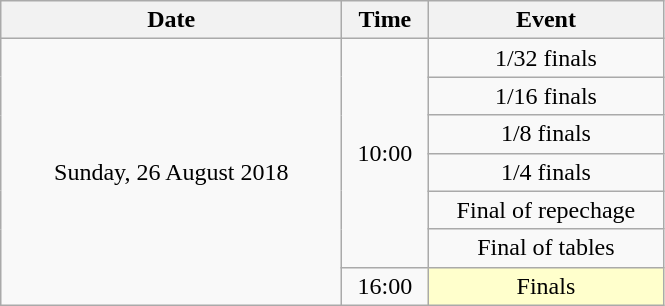<table class = "wikitable" style="text-align:center;">
<tr>
<th width=220>Date</th>
<th width=50>Time</th>
<th width=150>Event</th>
</tr>
<tr>
<td rowspan=7>Sunday, 26 August 2018</td>
<td rowspan=6>10:00</td>
<td>1/32 finals</td>
</tr>
<tr>
<td>1/16 finals</td>
</tr>
<tr>
<td>1/8 finals</td>
</tr>
<tr>
<td>1/4 finals</td>
</tr>
<tr>
<td>Final of repechage</td>
</tr>
<tr>
<td>Final of tables</td>
</tr>
<tr>
<td>16:00</td>
<td bgcolor=ffffcc>Finals</td>
</tr>
</table>
